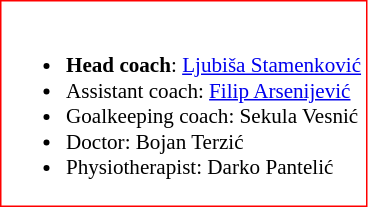<table class="toccolours" style="border:#f00 solid 1px; background:#fff; font-size:88%;">
<tr>
<td><br><ul><li><strong>Head coach</strong>:  <a href='#'>Ljubiša Stamenković</a></li><li>Assistant coach:  <a href='#'>Filip Arsenijević</a></li><li>Goalkeeping coach:  Sekula Vesnić</li><li>Doctor:  Bojan Terzić</li><li>Physiotherapist:  Darko Pantelić</li></ul></td>
</tr>
</table>
